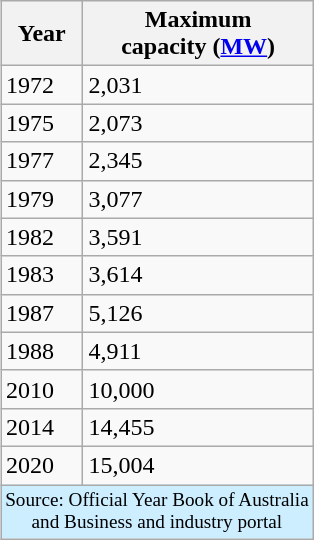<table class="wikitable" style="float: right;" border="1">
<tr>
<th>Year</th>
<th>Maximum<br>capacity (<a href='#'>MW</a>)</th>
</tr>
<tr>
<td>1972</td>
<td>2,031</td>
</tr>
<tr>
<td>1975</td>
<td>2,073</td>
</tr>
<tr>
<td>1977</td>
<td>2,345</td>
</tr>
<tr>
<td>1979</td>
<td>3,077</td>
</tr>
<tr>
<td>1982</td>
<td>3,591</td>
</tr>
<tr>
<td>1983</td>
<td>3,614</td>
</tr>
<tr>
<td>1987</td>
<td>5,126</td>
</tr>
<tr>
<td>1988</td>
<td>4,911</td>
</tr>
<tr>
<td>2010</td>
<td>10,000</td>
</tr>
<tr>
<td>2014</td>
<td>14,455</td>
</tr>
<tr>
<td>2020</td>
<td>15,004</td>
</tr>
<tr>
<td colspan="2" style="font-size:80%; background:#cef; text-align:center;">Source: Official Year Book of Australia<br>and Business and industry portal</td>
</tr>
</table>
